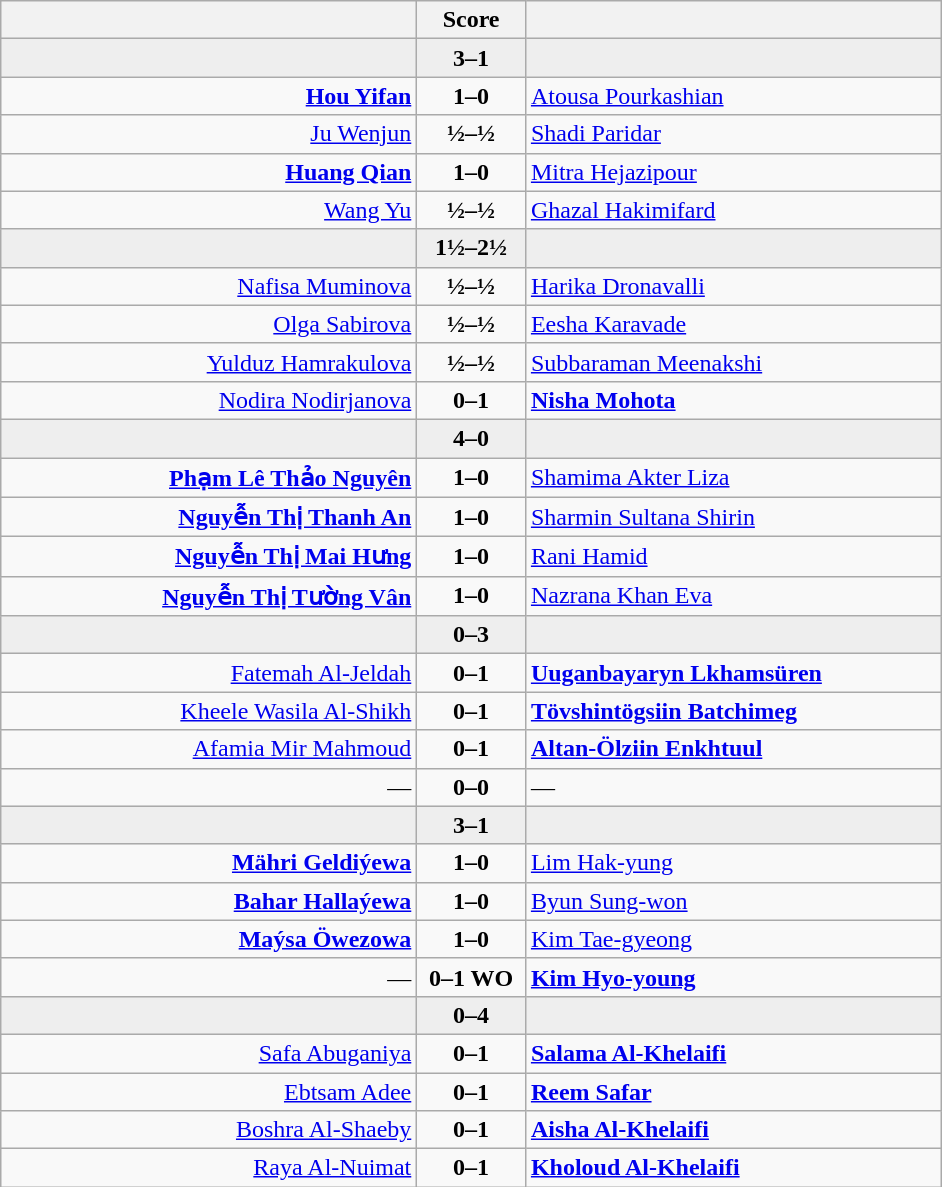<table class="wikitable" style="text-align: center;">
<tr>
<th align="right" width="270"></th>
<th width="65">Score</th>
<th align="left" width="270"></th>
</tr>
<tr style="background:#eeeeee;">
<td align=right><strong></strong></td>
<td align=center><strong>3–1</strong></td>
<td align=left></td>
</tr>
<tr>
<td align=right><strong><a href='#'>Hou Yifan</a></strong></td>
<td align=center><strong>1–0</strong></td>
<td align=left><a href='#'>Atousa Pourkashian</a></td>
</tr>
<tr>
<td align=right><a href='#'>Ju Wenjun</a></td>
<td align=center><strong>½–½</strong></td>
<td align=left><a href='#'>Shadi Paridar</a></td>
</tr>
<tr>
<td align=right><strong><a href='#'>Huang Qian</a></strong></td>
<td align=center><strong>1–0</strong></td>
<td align=left><a href='#'>Mitra Hejazipour</a></td>
</tr>
<tr>
<td align=right><a href='#'>Wang Yu</a></td>
<td align=center><strong>½–½</strong></td>
<td align=left><a href='#'>Ghazal Hakimifard</a></td>
</tr>
<tr style="background:#eeeeee;">
<td align=right></td>
<td align=center><strong>1½–2½</strong></td>
<td align=left><strong></strong></td>
</tr>
<tr>
<td align=right><a href='#'>Nafisa Muminova</a></td>
<td align=center><strong>½–½</strong></td>
<td align=left><a href='#'>Harika Dronavalli</a></td>
</tr>
<tr>
<td align=right><a href='#'>Olga Sabirova</a></td>
<td align=center><strong>½–½</strong></td>
<td align=left><a href='#'>Eesha Karavade</a></td>
</tr>
<tr>
<td align=right><a href='#'>Yulduz Hamrakulova</a></td>
<td align=center><strong>½–½</strong></td>
<td align=left><a href='#'>Subbaraman Meenakshi</a></td>
</tr>
<tr>
<td align=right><a href='#'>Nodira Nodirjanova</a></td>
<td align=center><strong>0–1</strong></td>
<td align=left><strong><a href='#'>Nisha Mohota</a></strong></td>
</tr>
<tr style="background:#eeeeee;">
<td align=right><strong></strong></td>
<td align=center><strong>4–0</strong></td>
<td align=left></td>
</tr>
<tr>
<td align=right><strong><a href='#'>Phạm Lê Thảo Nguyên</a></strong></td>
<td align=center><strong>1–0</strong></td>
<td align=left><a href='#'>Shamima Akter Liza</a></td>
</tr>
<tr>
<td align=right><strong><a href='#'>Nguyễn Thị Thanh An</a></strong></td>
<td align=center><strong>1–0</strong></td>
<td align=left><a href='#'>Sharmin Sultana Shirin</a></td>
</tr>
<tr>
<td align=right><strong><a href='#'>Nguyễn Thị Mai Hưng</a></strong></td>
<td align=center><strong>1–0</strong></td>
<td align=left><a href='#'>Rani Hamid</a></td>
</tr>
<tr>
<td align=right><strong><a href='#'>Nguyễn Thị Tường Vân</a></strong></td>
<td align=center><strong>1–0</strong></td>
<td align=left><a href='#'>Nazrana Khan Eva</a></td>
</tr>
<tr style="background:#eeeeee;">
<td align=right></td>
<td align=center><strong>0–3</strong></td>
<td align=left><strong></strong></td>
</tr>
<tr>
<td align=right><a href='#'>Fatemah Al-Jeldah</a></td>
<td align=center><strong>0–1</strong></td>
<td align=left><strong><a href='#'>Uuganbayaryn Lkhamsüren</a></strong></td>
</tr>
<tr>
<td align=right><a href='#'>Kheele Wasila Al-Shikh</a></td>
<td align=center><strong>0–1</strong></td>
<td align=left><strong><a href='#'>Tövshintögsiin Batchimeg</a></strong></td>
</tr>
<tr>
<td align=right><a href='#'>Afamia Mir Mahmoud</a></td>
<td align=center><strong>0–1</strong></td>
<td align=left><strong><a href='#'>Altan-Ölziin Enkhtuul</a></strong></td>
</tr>
<tr>
<td align=right>—</td>
<td align=center><strong>0–0</strong></td>
<td align=left>—</td>
</tr>
<tr style="background:#eeeeee;">
<td align=right><strong></strong></td>
<td align=center><strong>3–1</strong></td>
<td align=left></td>
</tr>
<tr>
<td align=right><strong><a href='#'>Mähri Geldiýewa</a></strong></td>
<td align=center><strong>1–0</strong></td>
<td align=left><a href='#'>Lim Hak-yung</a></td>
</tr>
<tr>
<td align=right><strong><a href='#'>Bahar Hallaýewa</a></strong></td>
<td align=center><strong>1–0</strong></td>
<td align=left><a href='#'>Byun Sung-won</a></td>
</tr>
<tr>
<td align=right><strong><a href='#'>Maýsa Öwezowa</a></strong></td>
<td align=center><strong>1–0</strong></td>
<td align=left><a href='#'>Kim Tae-gyeong</a></td>
</tr>
<tr>
<td align=right>—</td>
<td align=center><strong>0–1 WO</strong></td>
<td align=left><strong><a href='#'>Kim Hyo-young</a></strong></td>
</tr>
<tr style="background:#eeeeee;">
<td align=right></td>
<td align=center><strong>0–4</strong></td>
<td align=left><strong></strong></td>
</tr>
<tr>
<td align=right><a href='#'>Safa Abuganiya</a></td>
<td align=center><strong>0–1</strong></td>
<td align=left><strong><a href='#'>Salama Al-Khelaifi</a></strong></td>
</tr>
<tr>
<td align=right><a href='#'>Ebtsam Adee</a></td>
<td align=center><strong>0–1</strong></td>
<td align=left><strong><a href='#'>Reem Safar</a></strong></td>
</tr>
<tr>
<td align=right><a href='#'>Boshra Al-Shaeby</a></td>
<td align=center><strong>0–1</strong></td>
<td align=left><strong><a href='#'>Aisha Al-Khelaifi</a></strong></td>
</tr>
<tr>
<td align=right><a href='#'>Raya Al-Nuimat</a></td>
<td align=center><strong>0–1</strong></td>
<td align=left><strong><a href='#'>Kholoud Al-Khelaifi</a></strong></td>
</tr>
</table>
